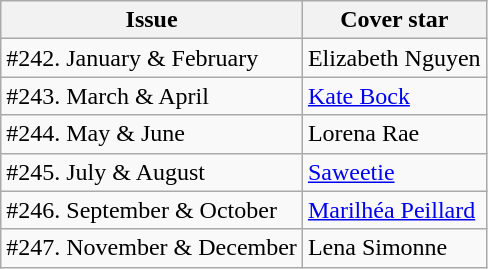<table class="sortable wikitable">
<tr>
<th>Issue</th>
<th>Cover star</th>
</tr>
<tr>
<td>#242. January & February</td>
<td>Elizabeth Nguyen</td>
</tr>
<tr>
<td>#243. March & April</td>
<td><a href='#'>Kate Bock</a></td>
</tr>
<tr>
<td>#244. May & June</td>
<td>Lorena Rae</td>
</tr>
<tr>
<td>#245. July & August</td>
<td><a href='#'>Saweetie</a></td>
</tr>
<tr>
<td>#246. September & October</td>
<td><a href='#'>Marilhéa Peillard</a></td>
</tr>
<tr>
<td>#247. November & December</td>
<td>Lena Simonne</td>
</tr>
</table>
